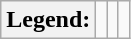<table class="wikitable">
<tr>
<th>Legend:</th>
<td></td>
<td></td>
<td></td>
</tr>
</table>
